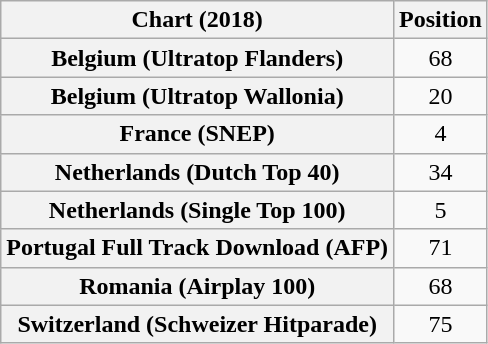<table class="wikitable sortable plainrowheaders" style="text-align:center">
<tr>
<th scope="col">Chart (2018)</th>
<th scope="col">Position</th>
</tr>
<tr>
<th scope="row">Belgium (Ultratop Flanders)</th>
<td>68</td>
</tr>
<tr>
<th scope="row">Belgium (Ultratop Wallonia)</th>
<td>20</td>
</tr>
<tr>
<th scope="row">France (SNEP)</th>
<td>4</td>
</tr>
<tr>
<th scope="row">Netherlands (Dutch Top 40)</th>
<td>34</td>
</tr>
<tr>
<th scope="row">Netherlands (Single Top 100)</th>
<td>5</td>
</tr>
<tr>
<th scope="row">Portugal Full Track Download (AFP)</th>
<td>71</td>
</tr>
<tr>
<th scope="row">Romania (Airplay 100)</th>
<td>68</td>
</tr>
<tr>
<th scope="row">Switzerland (Schweizer Hitparade)</th>
<td>75</td>
</tr>
</table>
